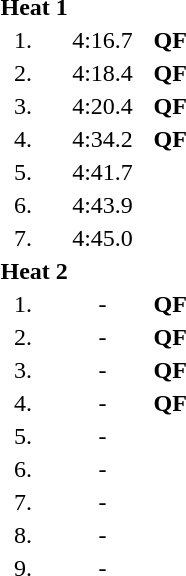<table style="text-align:center">
<tr>
<td colspan=4 align=left><strong>Heat 1</strong></td>
</tr>
<tr>
<td width=30>1.</td>
<td align=left></td>
<td width=60>4:16.7</td>
<td><strong>QF</strong></td>
</tr>
<tr>
<td>2.</td>
<td align=left></td>
<td>4:18.4</td>
<td><strong>QF</strong></td>
</tr>
<tr>
<td>3.</td>
<td align=left></td>
<td>4:20.4</td>
<td><strong>QF</strong></td>
</tr>
<tr>
<td>4.</td>
<td align=left></td>
<td>4:34.2</td>
<td><strong>QF</strong></td>
</tr>
<tr>
<td>5.</td>
<td align=left></td>
<td>4:41.7</td>
<td></td>
</tr>
<tr>
<td>6.</td>
<td align=left></td>
<td>4:43.9</td>
<td></td>
</tr>
<tr>
<td>7.</td>
<td align=left></td>
<td>4:45.0</td>
<td></td>
</tr>
<tr>
<td colspan=4 align=left><strong>Heat 2</strong></td>
</tr>
<tr>
<td>1.</td>
<td align=left></td>
<td>-</td>
<td><strong>QF</strong></td>
</tr>
<tr>
<td>2.</td>
<td align=left></td>
<td>-</td>
<td><strong>QF</strong></td>
</tr>
<tr>
<td>3.</td>
<td align=left></td>
<td>-</td>
<td><strong>QF</strong></td>
</tr>
<tr>
<td>4.</td>
<td align=left></td>
<td>-</td>
<td><strong>QF</strong></td>
</tr>
<tr>
<td>5.</td>
<td align=left></td>
<td>-</td>
<td></td>
</tr>
<tr>
<td>6.</td>
<td align=left></td>
<td>-</td>
<td></td>
</tr>
<tr>
<td>7.</td>
<td align=left></td>
<td>-</td>
<td></td>
</tr>
<tr>
<td>8.</td>
<td align=left></td>
<td>-</td>
<td></td>
</tr>
<tr>
<td>9.</td>
<td align=left></td>
<td>-</td>
<td></td>
</tr>
</table>
